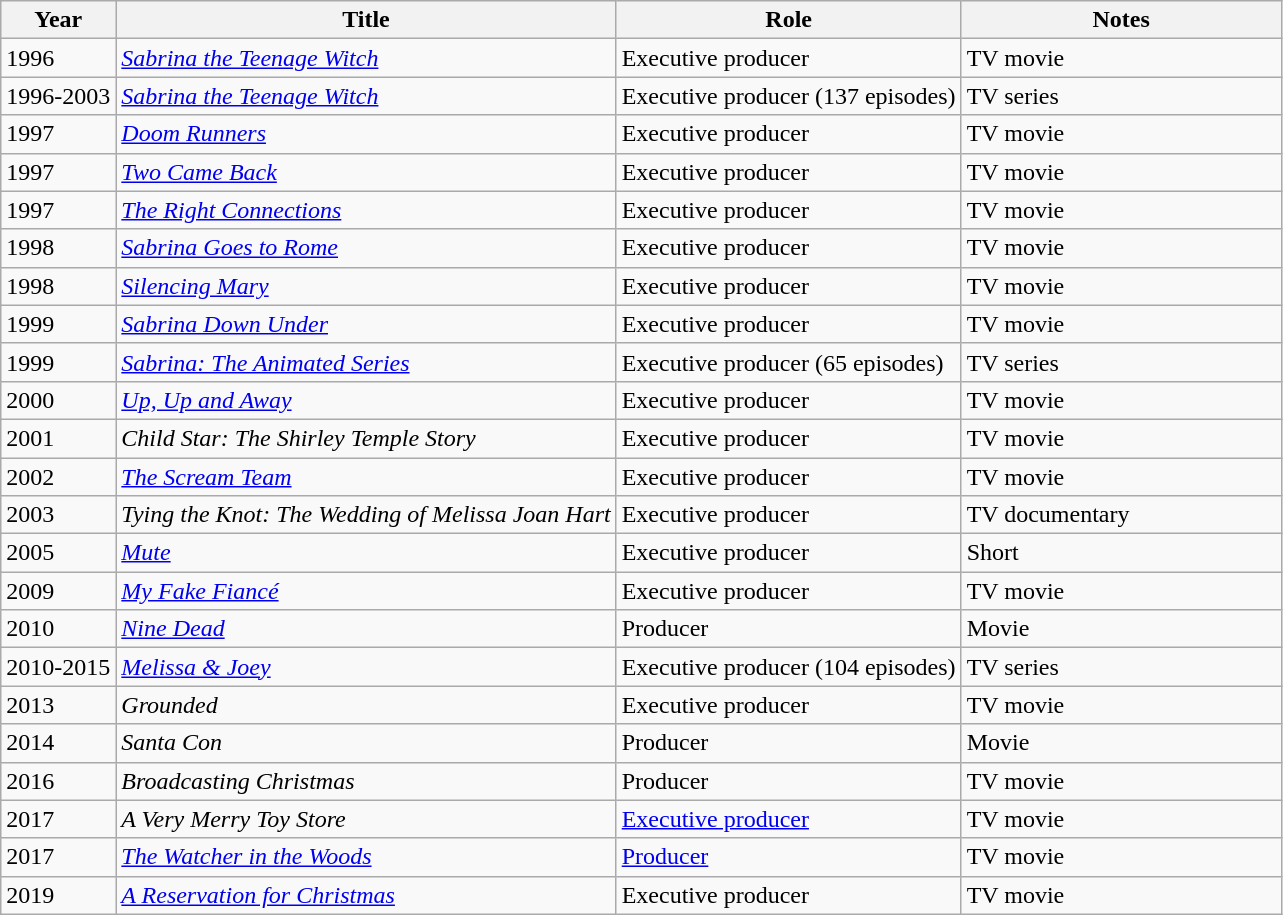<table class="wikitable sortable">
<tr>
<th>Year</th>
<th>Title</th>
<th>Role</th>
<th class="unsortable" width=25%>Notes</th>
</tr>
<tr>
<td>1996</td>
<td><em><a href='#'>Sabrina the Teenage Witch</a></em></td>
<td>Executive producer</td>
<td>TV movie</td>
</tr>
<tr>
<td>1996-2003</td>
<td><em><a href='#'>Sabrina the Teenage Witch</a></em></td>
<td>Executive producer (137 episodes)</td>
<td>TV series</td>
</tr>
<tr>
<td>1997</td>
<td><em><a href='#'>Doom Runners</a></em></td>
<td>Executive producer</td>
<td>TV movie</td>
</tr>
<tr>
<td>1997</td>
<td><em><a href='#'>Two Came Back</a></em></td>
<td>Executive producer</td>
<td>TV movie</td>
</tr>
<tr>
<td>1997</td>
<td><em><a href='#'>The Right Connections</a></em></td>
<td>Executive producer</td>
<td>TV movie</td>
</tr>
<tr>
<td>1998</td>
<td><em><a href='#'>Sabrina Goes to Rome</a></em></td>
<td>Executive producer</td>
<td>TV movie</td>
</tr>
<tr>
<td>1998</td>
<td><em><a href='#'>Silencing Mary</a></em></td>
<td>Executive producer</td>
<td>TV movie</td>
</tr>
<tr>
<td>1999</td>
<td><em><a href='#'>Sabrina Down Under</a></em></td>
<td>Executive producer</td>
<td>TV movie</td>
</tr>
<tr>
<td>1999</td>
<td><em><a href='#'>Sabrina: The Animated Series</a></em></td>
<td>Executive producer (65 episodes)</td>
<td>TV series</td>
</tr>
<tr>
<td>2000</td>
<td><em><a href='#'>Up, Up and Away</a></em></td>
<td>Executive producer</td>
<td>TV movie</td>
</tr>
<tr>
<td>2001</td>
<td><em>Child Star: The Shirley Temple Story</em></td>
<td>Executive producer</td>
<td>TV movie</td>
</tr>
<tr>
<td>2002</td>
<td><em><a href='#'>The Scream Team</a></em></td>
<td>Executive producer</td>
<td>TV movie</td>
</tr>
<tr>
<td>2003</td>
<td><em>Tying the Knot: The Wedding of Melissa Joan Hart</em></td>
<td>Executive producer</td>
<td>TV documentary</td>
</tr>
<tr>
<td>2005</td>
<td><em><a href='#'>Mute</a></em></td>
<td>Executive producer</td>
<td>Short</td>
</tr>
<tr>
<td>2009</td>
<td><em><a href='#'>My Fake Fiancé</a></em></td>
<td>Executive producer</td>
<td>TV movie</td>
</tr>
<tr>
<td>2010</td>
<td><em><a href='#'>Nine Dead</a></em></td>
<td>Producer</td>
<td>Movie</td>
</tr>
<tr>
<td>2010-2015</td>
<td><em><a href='#'>Melissa & Joey</a></em></td>
<td>Executive producer (104 episodes)</td>
<td>TV series</td>
</tr>
<tr>
<td>2013</td>
<td><em>Grounded</em></td>
<td>Executive producer</td>
<td>TV movie</td>
</tr>
<tr>
<td>2014</td>
<td><em>Santa Con</em></td>
<td>Producer</td>
<td>Movie</td>
</tr>
<tr>
<td>2016</td>
<td><em>Broadcasting Christmas</em></td>
<td>Producer</td>
<td>TV movie</td>
</tr>
<tr>
<td>2017</td>
<td><em>A Very Merry Toy Store</em></td>
<td><a href='#'>Executive producer</a></td>
<td>TV movie</td>
</tr>
<tr>
<td>2017</td>
<td><em><a href='#'>The Watcher in the Woods</a></em></td>
<td><a href='#'>Producer</a></td>
<td>TV movie</td>
</tr>
<tr>
<td>2019</td>
<td><em><a href='#'>A Reservation for Christmas</a></em></td>
<td>Executive producer</td>
<td>TV movie</td>
</tr>
</table>
